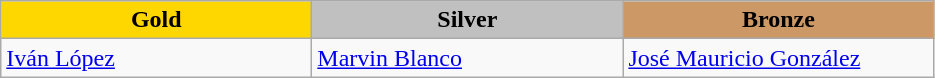<table class="wikitable" style="text-align:left">
<tr align="center">
<td width=200 bgcolor=gold><strong>Gold</strong></td>
<td width=200 bgcolor=silver><strong>Silver</strong></td>
<td width=200 bgcolor=CC9966><strong>Bronze</strong></td>
</tr>
<tr>
<td><a href='#'>Iván López</a><br><em></em></td>
<td><a href='#'>Marvin Blanco</a><br><em></em></td>
<td><a href='#'>José Mauricio González</a><br><em></em></td>
</tr>
</table>
